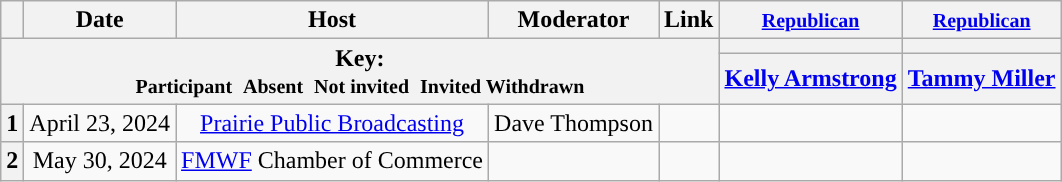<table class="wikitable" style="text-align:center;">
<tr>
<th scope="col"></th>
<th scope="col">Date</th>
<th scope="col">Host</th>
<th scope="col">Moderator</th>
<th scope="col">Link</th>
<th scope="col"><small><a href='#'>Republican</a></small></th>
<th scope="col"><small><a href='#'>Republican</a></small></th>
</tr>
<tr>
<th colspan="5" rowspan="2">Key:<br> <small>Participant </small>  <small>Absent </small>  <small>Not invited </small>  <small>Invited  Withdrawn</small></th>
<th scope="col" style="background:"></th>
<th scope="col" style="background:"></th>
</tr>
<tr>
<th scope="col"><a href='#'>Kelly Armstrong</a></th>
<th scope="col"><a href='#'>Tammy Miller</a></th>
</tr>
<tr>
<th>1</th>
<td style="white-space:nowrap;">April 23, 2024</td>
<td style="white-space:nowrap;"><a href='#'>Prairie Public Broadcasting</a></td>
<td style="white-space:nowrap;">Dave Thompson</td>
<td style="white-space:nowrap;"></td>
<td></td>
<td></td>
</tr>
<tr>
<th>2</th>
<td style="white-space:nowrap;">May 30, 2024</td>
<td style="white-space:nowrap;"><a href='#'>FMWF</a> Chamber of Commerce</td>
<td style="white-space:nowrap;"></td>
<td style="white-space:nowrap;"></td>
<td></td>
<td></td>
</tr>
</table>
